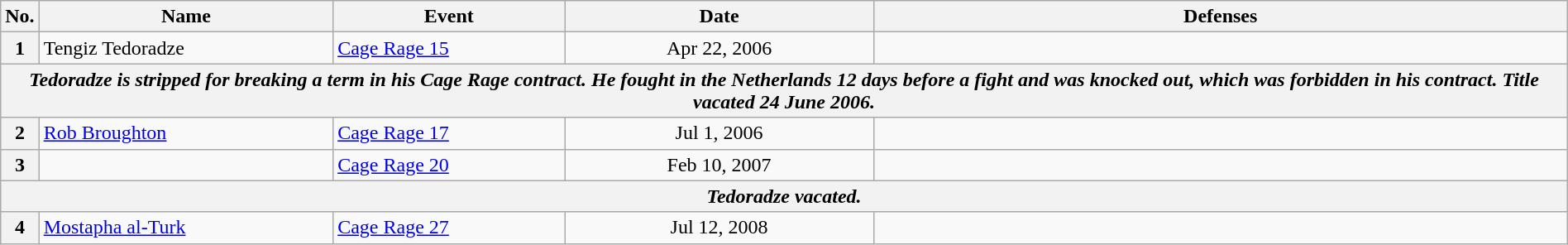<table class="wikitable" width=100%>
<tr>
<th width=1%>No.</th>
<th width=19%>Name</th>
<th width=15%>Event</th>
<th width=20%>Date</th>
<th width=45%>Defenses</th>
</tr>
<tr>
<th>1</th>
<td> Tengiz Tedoradze <br></td>
<td><a href='#'>Cage Rage 15</a> <br></td>
<td align=center>Apr 22, 2006</td>
<td></td>
</tr>
<tr>
<th colspan=6 align=center><em>Tedoradze is stripped for breaking a term in his Cage Rage contract. He fought in the Netherlands 12 days before a fight and was knocked out, which was forbidden in his contract. Title vacated 24 June 2006.</em></th>
</tr>
<tr>
<th>2</th>
<td> <a href='#'>Rob Broughton</a> <br></td>
<td><a href='#'>Cage Rage 17</a> <br></td>
<td align=center>Jul 1, 2006</td>
<td></td>
</tr>
<tr>
<th>3</th>
<td> <br></td>
<td><a href='#'>Cage Rage 20</a> <br></td>
<td align=center>Feb 10, 2007</td>
<td></td>
</tr>
<tr>
<th colspan=6 align=center><em>Tedoradze vacated.</em></th>
</tr>
<tr>
<th>4</th>
<td> <a href='#'>Mostapha al-Turk</a> <br></td>
<td><a href='#'>Cage Rage 27</a> <br></td>
<td align=center>Jul 12, 2008</td>
<td></td>
</tr>
</table>
